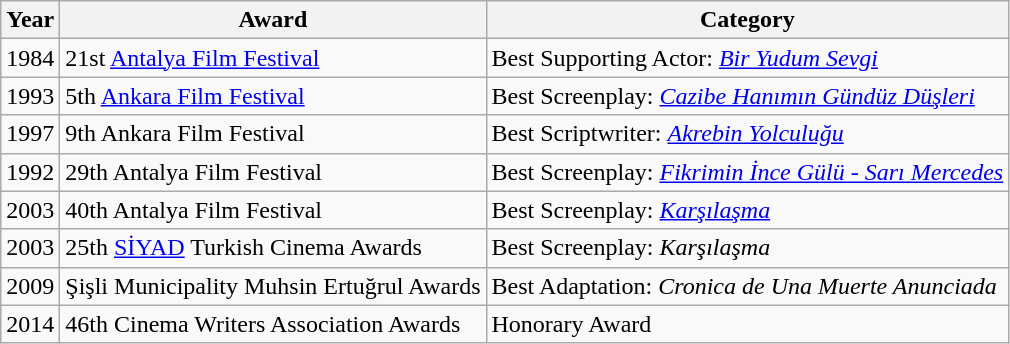<table class="wikitable">
<tr>
<th>Year</th>
<th>Award</th>
<th>Category</th>
</tr>
<tr>
<td>1984</td>
<td>21st <a href='#'>Antalya Film Festival</a></td>
<td>Best Supporting Actor: <em><a href='#'>Bir Yudum Sevgi</a></em></td>
</tr>
<tr>
<td>1993</td>
<td>5th <a href='#'>Ankara Film Festival</a></td>
<td>Best Screenplay: <em><a href='#'>Cazibe Hanımın Gündüz Düşleri</a></em></td>
</tr>
<tr>
<td>1997</td>
<td>9th Ankara Film Festival</td>
<td>Best Scriptwriter: <em><a href='#'>Akrebin Yolculuğu</a></em></td>
</tr>
<tr>
<td>1992</td>
<td>29th Antalya Film Festival</td>
<td>Best Screenplay: <em><a href='#'>Fikrimin İnce Gülü - Sarı Mercedes</a></em></td>
</tr>
<tr>
<td>2003</td>
<td>40th Antalya Film Festival</td>
<td>Best Screenplay: <em><a href='#'>Karşılaşma</a></em></td>
</tr>
<tr>
<td>2003</td>
<td>25th <a href='#'>SİYAD</a> Turkish Cinema Awards</td>
<td>Best Screenplay: <em>Karşılaşma</em></td>
</tr>
<tr>
<td>2009</td>
<td>Şişli Municipality Muhsin Ertuğrul Awards</td>
<td>Best Adaptation: <em>Cronica de Una Muerte Anunciada</em></td>
</tr>
<tr>
<td>2014</td>
<td>46th Cinema Writers Association Awards</td>
<td>Honorary Award</td>
</tr>
</table>
